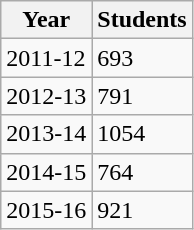<table class="wikitable">
<tr>
<th>Year</th>
<th>Students</th>
</tr>
<tr>
<td>2011-12</td>
<td>693</td>
</tr>
<tr>
<td>2012-13</td>
<td>791</td>
</tr>
<tr>
<td>2013-14</td>
<td>1054</td>
</tr>
<tr>
<td>2014-15</td>
<td>764</td>
</tr>
<tr>
<td>2015-16</td>
<td>921</td>
</tr>
</table>
